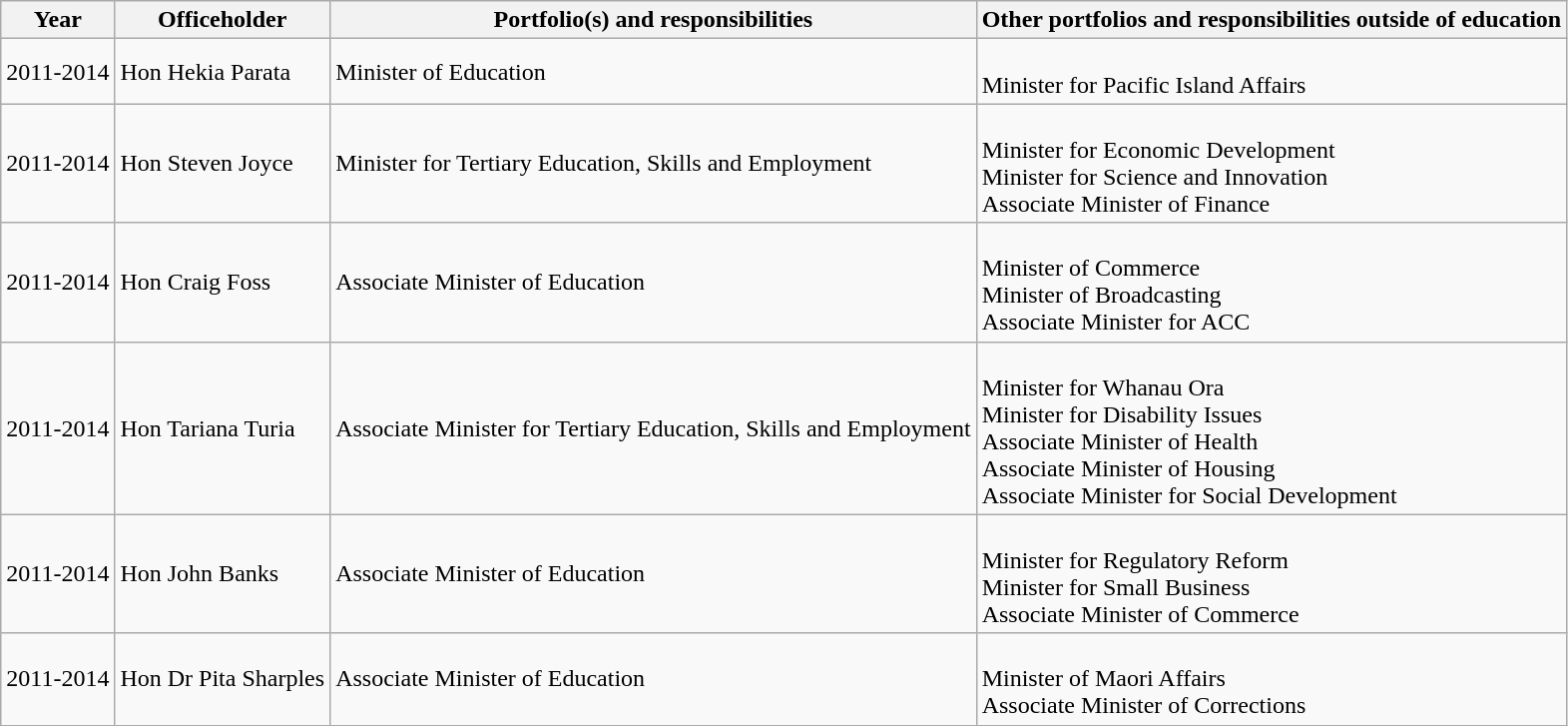<table class="wikitable">
<tr>
<th>Year</th>
<th>Officeholder</th>
<th>Portfolio(s) and responsibilities</th>
<th>Other portfolios and responsibilities outside of education</th>
</tr>
<tr>
<td>2011-2014</td>
<td>Hon Hekia Parata</td>
<td>Minister of Education</td>
<td><br>Minister for Pacific Island Affairs</td>
</tr>
<tr>
<td>2011-2014</td>
<td>Hon Steven Joyce</td>
<td>Minister for Tertiary Education, Skills and Employment</td>
<td><br>Minister for Economic Development<br>Minister for Science and Innovation<br>Associate Minister of Finance</td>
</tr>
<tr>
<td>2011-2014</td>
<td>Hon Craig Foss</td>
<td>Associate Minister of Education</td>
<td><br>Minister of Commerce<br>Minister of Broadcasting<br>Associate Minister for ACC</td>
</tr>
<tr>
<td>2011-2014</td>
<td>Hon Tariana Turia</td>
<td>Associate Minister for Tertiary Education, Skills and Employment</td>
<td><br>Minister for Whanau Ora<br>Minister for Disability Issues<br>Associate Minister of Health<br>Associate Minister of Housing<br>Associate Minister for Social Development</td>
</tr>
<tr>
<td>2011-2014</td>
<td>Hon John Banks</td>
<td>Associate Minister of Education</td>
<td><br>Minister for Regulatory Reform<br>Minister for Small Business<br>Associate Minister of Commerce</td>
</tr>
<tr>
<td>2011-2014</td>
<td>Hon Dr Pita Sharples</td>
<td>Associate Minister of Education</td>
<td><br>Minister of Maori Affairs<br>Associate Minister of Corrections </td>
</tr>
</table>
